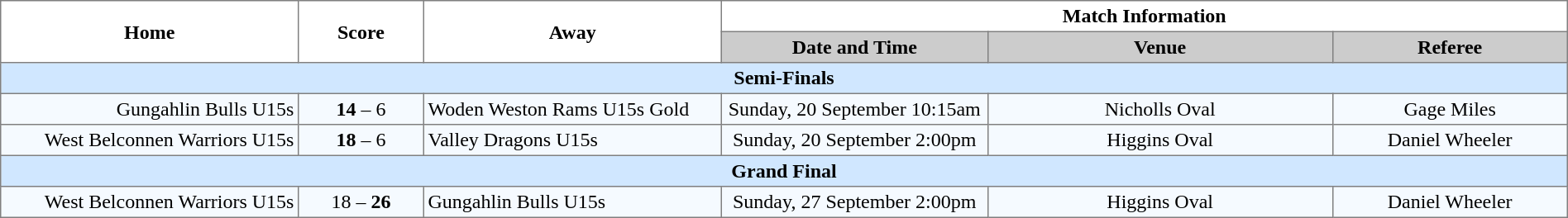<table width="100%" cellspacing="0" cellpadding="3" border="1" style="border-collapse:collapse;  text-align:center;">
<tr>
<th rowspan="2" width="19%">Home</th>
<th rowspan="2" width="8%">Score</th>
<th rowspan="2" width="19%">Away</th>
<th colspan="3">Match Information</th>
</tr>
<tr bgcolor="#CCCCCC">
<th width="17%">Date and Time</th>
<th width="22%">Venue</th>
<th width="50%">Referee</th>
</tr>
<tr style="background:#d0e7ff;">
<td colspan="6"><strong>Semi-Finals</strong></td>
</tr>
<tr style="text-align:center; background:#f5faff;">
<td align="right">Gungahlin Bulls U15s </td>
<td><strong>14</strong> – 6</td>
<td align="left"> Woden Weston Rams U15s Gold</td>
<td>Sunday, 20 September 10:15am</td>
<td>Nicholls Oval</td>
<td>Gage Miles</td>
</tr>
<tr style="text-align:center; background:#f5faff;">
<td align="right">West Belconnen Warriors U15s </td>
<td><strong>18</strong> – 6</td>
<td align="left"> Valley Dragons U15s</td>
<td>Sunday, 20 September 2:00pm</td>
<td>Higgins Oval</td>
<td>Daniel Wheeler</td>
</tr>
<tr style="background:#d0e7ff;">
<td colspan="6"><strong>Grand Final</strong></td>
</tr>
<tr style="text-align:center; background:#f5faff;">
<td align="right">West Belconnen Warriors U15s </td>
<td>18 – <strong>26</strong></td>
<td align="left"> Gungahlin Bulls U15s</td>
<td>Sunday, 27 September 2:00pm</td>
<td>Higgins Oval</td>
<td>Daniel Wheeler</td>
</tr>
</table>
